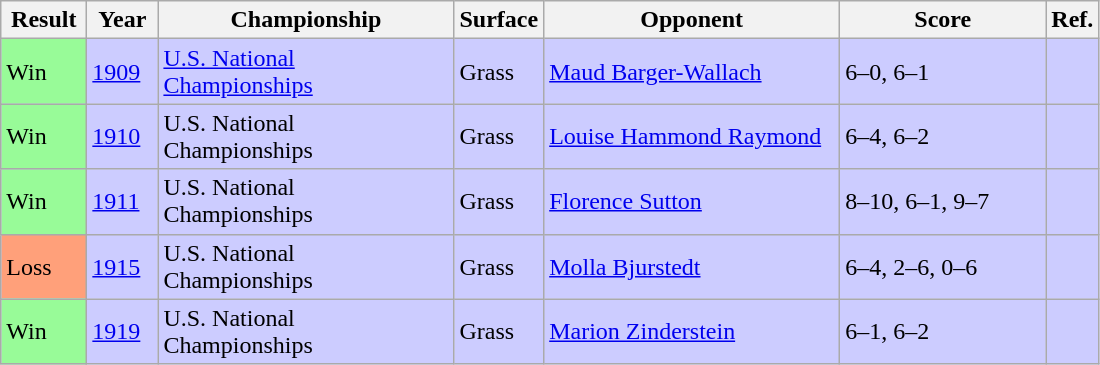<table class='sortable wikitable'>
<tr>
<th style="width:50px">Result</th>
<th style="width:40px">Year</th>
<th style="width:190px">Championship</th>
<th style="width:50px">Surface</th>
<th style="width:190px">Opponent</th>
<th style="width:130px" class="unsortable">Score</th>
<th style="width:15px" class="unsortable">Ref.</th>
</tr>
<tr style="background:#ccf;">
<td style="background:#98fb98;">Win</td>
<td><a href='#'>1909</a></td>
<td><a href='#'>U.S. National Championships</a></td>
<td>Grass</td>
<td> <a href='#'>Maud Barger-Wallach</a></td>
<td>6–0, 6–1</td>
<td></td>
</tr>
<tr style="background:#ccf;">
<td style="background:#98fb98;">Win</td>
<td><a href='#'>1910</a></td>
<td>U.S. National Championships</td>
<td>Grass</td>
<td> <a href='#'>Louise Hammond Raymond</a></td>
<td>6–4, 6–2</td>
<td></td>
</tr>
<tr style="background:#ccf;">
<td style="background:#98fb98;">Win</td>
<td><a href='#'>1911</a></td>
<td>U.S. National Championships</td>
<td>Grass</td>
<td> <a href='#'>Florence Sutton</a></td>
<td>8–10, 6–1, 9–7</td>
<td></td>
</tr>
<tr style="background:#ccf;">
<td style="background:#ffa07a;">Loss</td>
<td><a href='#'>1915</a></td>
<td>U.S. National Championships</td>
<td>Grass</td>
<td> <a href='#'>Molla Bjurstedt</a></td>
<td>6–4, 2–6, 0–6</td>
<td></td>
</tr>
<tr style="background:#ccf;">
<td style="background:#98fb98;">Win</td>
<td><a href='#'>1919</a></td>
<td>U.S. National Championships</td>
<td>Grass</td>
<td> <a href='#'>Marion Zinderstein</a></td>
<td>6–1, 6–2</td>
<td></td>
</tr>
</table>
